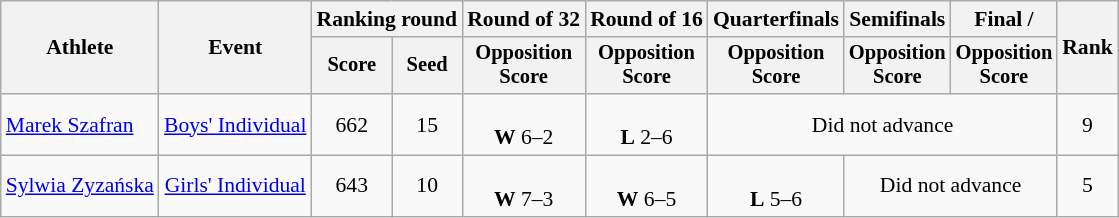<table class="wikitable" style="font-size:90%;">
<tr>
<th rowspan="2">Athlete</th>
<th rowspan="2">Event</th>
<th colspan="2">Ranking round</th>
<th>Round of 32</th>
<th>Round of 16</th>
<th>Quarterfinals</th>
<th>Semifinals</th>
<th>Final / </th>
<th rowspan=2>Rank</th>
</tr>
<tr style="font-size:95%">
<th>Score</th>
<th>Seed</th>
<th>Opposition<br>Score</th>
<th>Opposition<br>Score</th>
<th>Opposition<br>Score</th>
<th>Opposition<br>Score</th>
<th>Opposition<br>Score</th>
</tr>
<tr align=center>
<td align=left><a href='#'>Marek Szafran</a></td>
<td><a href='#'>Boys' Individual</a></td>
<td>662</td>
<td>15</td>
<td><br><strong>W</strong> 6–2</td>
<td><br><strong>L</strong> 2–6</td>
<td colspan=3>Did not advance</td>
<td>9</td>
</tr>
<tr align=center>
<td align=left><a href='#'>Sylwia Zyzańska</a></td>
<td><a href='#'>Girls' Individual</a></td>
<td>643</td>
<td>10</td>
<td><br><strong>W</strong> 7–3</td>
<td><br><strong>W</strong> 6–5</td>
<td><br><strong>L</strong> 5–6</td>
<td colspan=2>Did not advance</td>
<td>5</td>
</tr>
</table>
